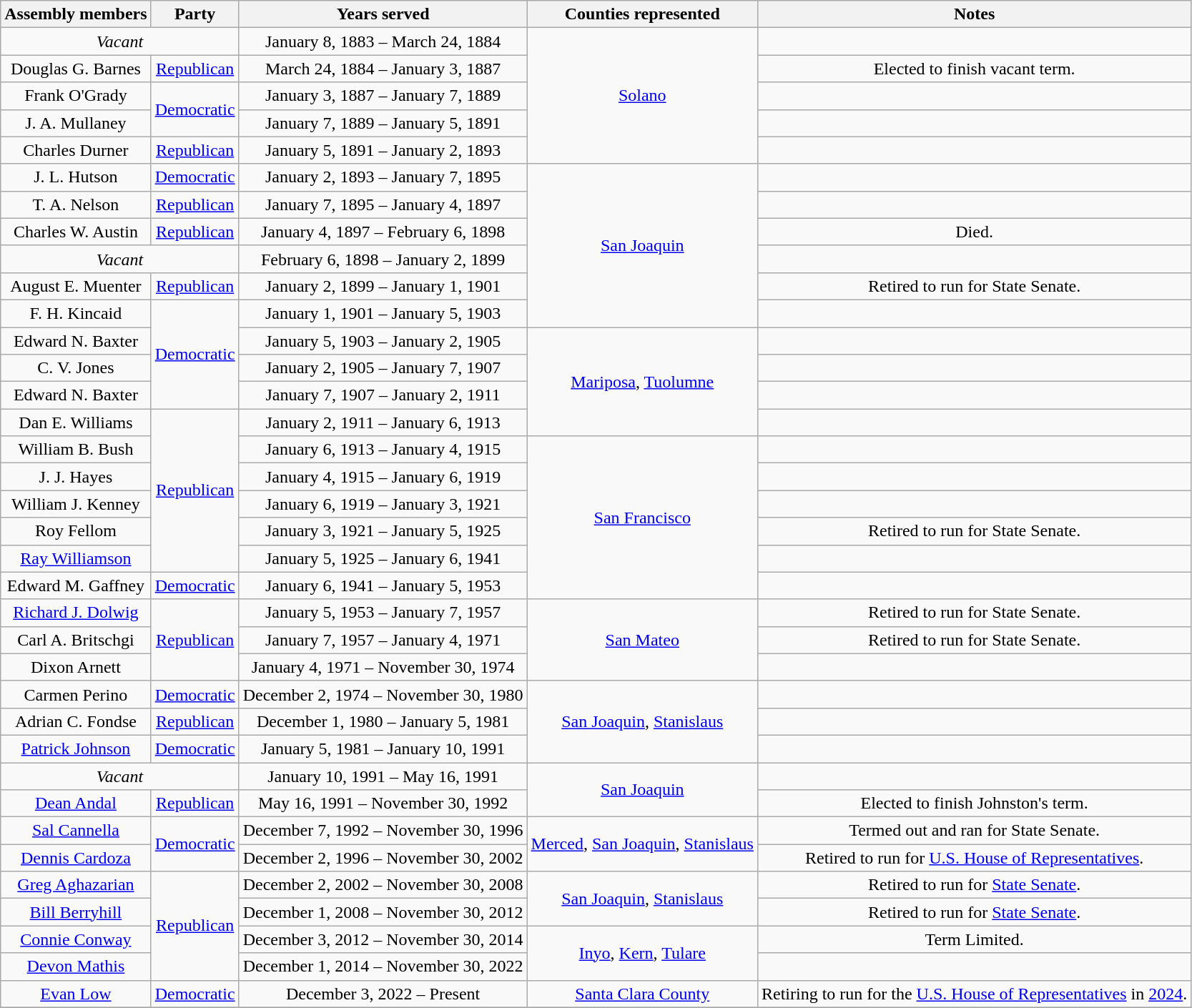<table class=wikitable style="text-align:center">
<tr>
<th>Assembly members</th>
<th>Party</th>
<th>Years served</th>
<th>Counties represented</th>
<th>Notes</th>
</tr>
<tr>
<td colspan="2"><em>Vacant</em></td>
<td>January 8, 1883 – March 24, 1884</td>
<td rowspan="5"><a href='#'>Solano</a></td>
<td></td>
</tr>
<tr>
<td>Douglas G. Barnes</td>
<td><a href='#'>Republican</a></td>
<td>March 24, 1884 – January 3, 1887</td>
<td>Elected to finish vacant term.</td>
</tr>
<tr>
<td>Frank O'Grady</td>
<td rowspan=2 ><a href='#'>Democratic</a></td>
<td>January 3, 1887 – January 7, 1889</td>
<td></td>
</tr>
<tr>
<td>J. A. Mullaney</td>
<td>January 7, 1889 – January 5, 1891</td>
<td></td>
</tr>
<tr>
<td>Charles Durner</td>
<td><a href='#'>Republican</a></td>
<td>January 5, 1891 – January 2, 1893</td>
<td></td>
</tr>
<tr>
<td>J. L. Hutson</td>
<td><a href='#'>Democratic</a></td>
<td>January 2, 1893 – January 7, 1895</td>
<td rowspan="6"><a href='#'>San Joaquin</a></td>
<td></td>
</tr>
<tr>
<td>T. A. Nelson</td>
<td><a href='#'>Republican</a></td>
<td>January 7, 1895 – January 4, 1897</td>
<td></td>
</tr>
<tr>
<td>Charles W. Austin</td>
<td><a href='#'>Republican</a></td>
<td>January 4, 1897 – February 6, 1898</td>
<td>Died.</td>
</tr>
<tr>
<td colspan=2><em>Vacant</em></td>
<td>February 6, 1898 – January 2, 1899</td>
</tr>
<tr>
<td>August E. Muenter</td>
<td><a href='#'>Republican</a></td>
<td>January 2, 1899 – January 1, 1901</td>
<td>Retired to run for State Senate.</td>
</tr>
<tr>
<td>F. H. Kincaid</td>
<td rowspan=4 ><a href='#'>Democratic</a></td>
<td>January 1, 1901 – January 5, 1903</td>
<td></td>
</tr>
<tr>
<td>Edward N. Baxter</td>
<td>January 5, 1903 – January 2, 1905</td>
<td rowspan="4"><a href='#'>Mariposa</a>, <a href='#'>Tuolumne</a></td>
<td></td>
</tr>
<tr>
<td>C. V. Jones</td>
<td>January 2, 1905 – January 7, 1907</td>
<td></td>
</tr>
<tr>
<td>Edward N. Baxter</td>
<td>January 7, 1907 – January 2, 1911</td>
<td></td>
</tr>
<tr>
<td>Dan E. Williams</td>
<td rowspan=6 ><a href='#'>Republican</a></td>
<td>January 2, 1911 – January 6, 1913</td>
<td></td>
</tr>
<tr>
<td>William B. Bush</td>
<td>January 6, 1913 – January 4, 1915</td>
<td rowspan="6"><a href='#'>San Francisco</a></td>
<td></td>
</tr>
<tr>
<td>J. J. Hayes</td>
<td>January 4, 1915 – January 6, 1919</td>
<td></td>
</tr>
<tr>
<td>William J. Kenney</td>
<td>January 6, 1919 – January 3, 1921</td>
<td></td>
</tr>
<tr>
<td>Roy Fellom</td>
<td>January 3, 1921 – January 5, 1925</td>
<td>Retired to run for State Senate.</td>
</tr>
<tr>
<td><a href='#'>Ray Williamson</a></td>
<td>January 5, 1925 – January 6, 1941</td>
<td></td>
</tr>
<tr>
<td>Edward M. Gaffney</td>
<td><a href='#'>Democratic</a></td>
<td>January 6, 1941 – January 5, 1953</td>
<td></td>
</tr>
<tr>
<td><a href='#'>Richard J. Dolwig</a></td>
<td rowspan=3 ><a href='#'>Republican</a></td>
<td>January 5, 1953 – January 7, 1957</td>
<td rowspan="3"><a href='#'>San Mateo</a></td>
<td>Retired to run for State Senate.</td>
</tr>
<tr>
<td>Carl A. Britschgi</td>
<td>January 7, 1957 – January 4, 1971</td>
<td>Retired to run for State Senate.</td>
</tr>
<tr>
<td>Dixon Arnett</td>
<td>January 4, 1971 –  November 30, 1974</td>
<td></td>
</tr>
<tr>
<td>Carmen Perino</td>
<td><a href='#'>Democratic</a></td>
<td>December 2, 1974 – November 30, 1980</td>
<td rowspan="3"><a href='#'>San Joaquin</a>, <a href='#'>Stanislaus</a></td>
<td></td>
</tr>
<tr>
<td>Adrian C. Fondse</td>
<td><a href='#'>Republican</a></td>
<td>December 1, 1980 – January 5, 1981</td>
<td></td>
</tr>
<tr>
<td><a href='#'>Patrick Johnson</a></td>
<td><a href='#'>Democratic</a></td>
<td>January 5, 1981 – January 10, 1991</td>
<td></td>
</tr>
<tr>
<td colspan="2"><em>Vacant</em></td>
<td>January 10, 1991 – May 16, 1991</td>
<td rowspan="2"><a href='#'>San Joaquin</a></td>
<td></td>
</tr>
<tr>
<td><a href='#'>Dean Andal</a></td>
<td><a href='#'>Republican</a></td>
<td>May 16, 1991 – November 30, 1992</td>
<td>Elected to finish Johnston's term.</td>
</tr>
<tr>
<td><a href='#'>Sal Cannella</a></td>
<td rowspan=2 ><a href='#'>Democratic</a></td>
<td>December 7, 1992 – November 30, 1996</td>
<td rowspan="2"><a href='#'>Merced</a>, <a href='#'>San Joaquin</a>, <a href='#'>Stanislaus</a></td>
<td>Termed out and ran for State Senate.</td>
</tr>
<tr>
<td><a href='#'>Dennis Cardoza</a></td>
<td>December 2, 1996 – November 30, 2002</td>
<td>Retired to run for <a href='#'>U.S. House of Representatives</a>.</td>
</tr>
<tr>
<td><a href='#'>Greg Aghazarian</a></td>
<td rowspan=4 ><a href='#'>Republican</a></td>
<td>December 2, 2002 – November 30, 2008</td>
<td rowspan="2"><a href='#'>San Joaquin</a>, <a href='#'>Stanislaus</a></td>
<td>Retired to run for <a href='#'>State Senate</a>.</td>
</tr>
<tr>
<td><a href='#'>Bill Berryhill</a></td>
<td>December 1, 2008 – November 30, 2012</td>
<td>Retired to run for <a href='#'>State Senate</a>.</td>
</tr>
<tr>
<td><a href='#'>Connie Conway</a></td>
<td>December 3, 2012 – November 30, 2014</td>
<td rowspan="2"><a href='#'>Inyo</a>, <a href='#'>Kern</a>, <a href='#'>Tulare</a></td>
<td>Term Limited.</td>
</tr>
<tr>
<td><a href='#'>Devon Mathis</a></td>
<td>December 1, 2014 – November 30, 2022</td>
<td></td>
</tr>
<tr>
<td><a href='#'>Evan Low</a></td>
<td><a href='#'>Democratic</a></td>
<td>December 3, 2022 – Present</td>
<td><a href='#'>Santa Clara County</a></td>
<td>Retiring to run for the <a href='#'>U.S. House of Representatives</a> in <a href='#'>2024</a>.</td>
</tr>
<tr>
</tr>
</table>
